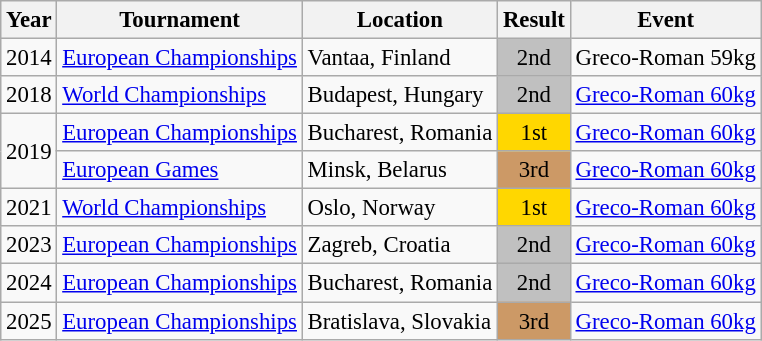<table class="wikitable" style="font-size:95%;">
<tr>
<th>Year</th>
<th>Tournament</th>
<th>Location</th>
<th>Result</th>
<th>Event</th>
</tr>
<tr>
<td>2014</td>
<td><a href='#'>European Championships</a></td>
<td>Vantaa, Finland</td>
<td align="center" bgcolor="silver">2nd</td>
<td>Greco-Roman 59kg</td>
</tr>
<tr>
<td>2018</td>
<td><a href='#'>World Championships</a></td>
<td>Budapest, Hungary</td>
<td align="center" bgcolor="silver">2nd</td>
<td><a href='#'>Greco-Roman 60kg</a></td>
</tr>
<tr>
<td rowspan=2>2019</td>
<td><a href='#'>European Championships</a></td>
<td>Bucharest, Romania</td>
<td align="center" bgcolor="gold">1st</td>
<td><a href='#'>Greco-Roman 60kg</a></td>
</tr>
<tr>
<td><a href='#'>European Games</a></td>
<td>Minsk, Belarus</td>
<td align="center" bgcolor="cc9966">3rd</td>
<td><a href='#'>Greco-Roman 60kg</a></td>
</tr>
<tr>
<td>2021</td>
<td><a href='#'>World Championships</a></td>
<td>Oslo, Norway</td>
<td align="center" bgcolor="gold">1st</td>
<td><a href='#'>Greco-Roman 60kg</a></td>
</tr>
<tr>
<td>2023</td>
<td><a href='#'>European Championships</a></td>
<td>Zagreb, Croatia</td>
<td align="center" bgcolor="silver">2nd</td>
<td><a href='#'>Greco-Roman 60kg</a></td>
</tr>
<tr>
<td>2024</td>
<td><a href='#'>European Championships</a></td>
<td>Bucharest, Romania</td>
<td align="center" bgcolor="silver">2nd</td>
<td><a href='#'>Greco-Roman 60kg</a></td>
</tr>
<tr>
<td>2025</td>
<td><a href='#'>European Championships</a></td>
<td>Bratislava, Slovakia</td>
<td align="center" bgcolor="cc9966">3rd</td>
<td><a href='#'>Greco-Roman 60kg</a></td>
</tr>
</table>
